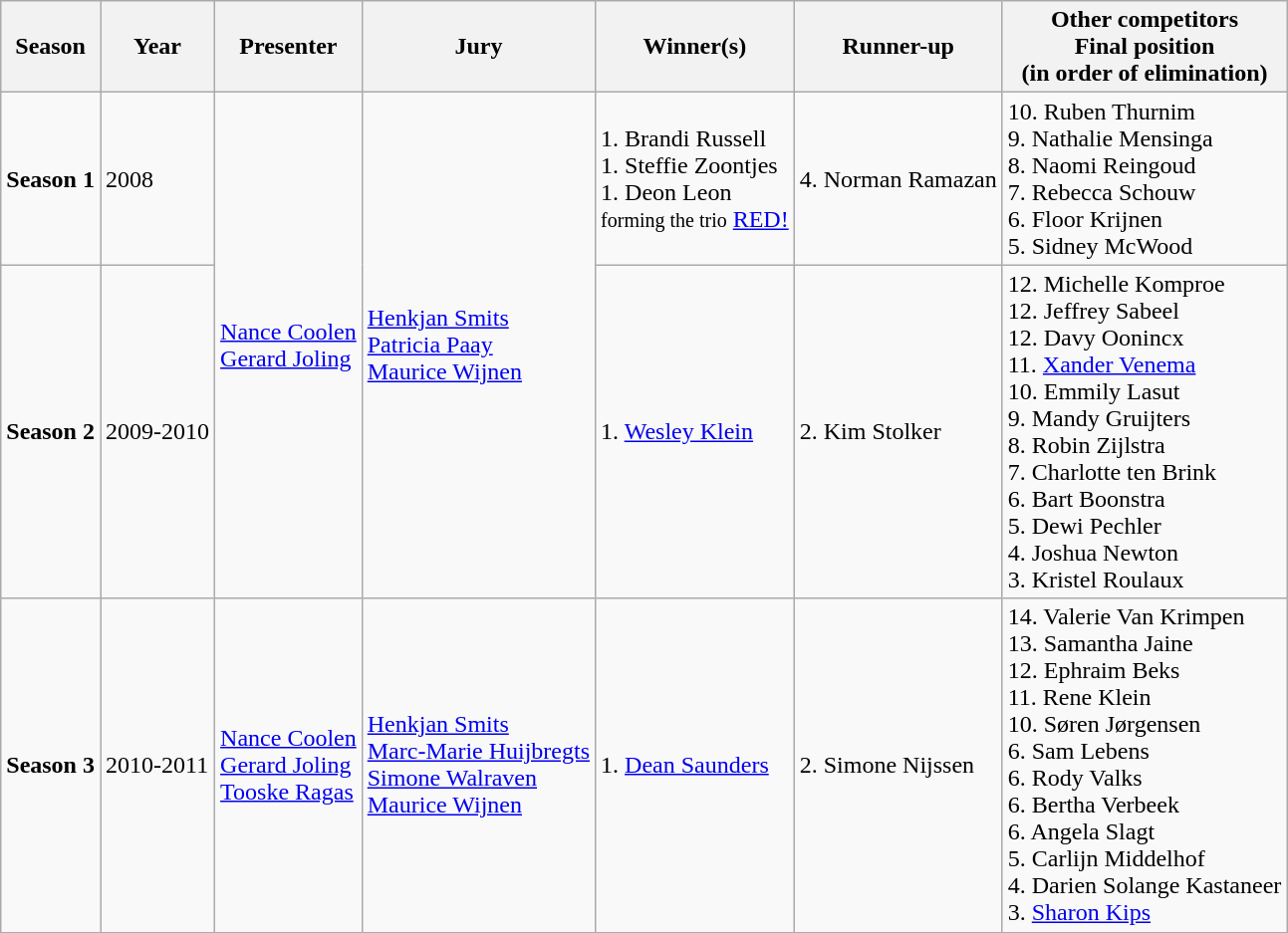<table class="wikitable">
<tr>
<th>Season</th>
<th>Year</th>
<th>Presenter</th>
<th>Jury</th>
<th>Winner(s)</th>
<th>Runner-up</th>
<th>Other competitors <br> Final position<br>(in order of elimination)</th>
</tr>
<tr>
<td><strong>Season 1</strong></td>
<td>2008</td>
<td rowspan="2"><a href='#'>Nance Coolen</a> <br> <a href='#'>Gerard Joling</a></td>
<td rowspan="2"><a href='#'>Henkjan Smits</a><br> <a href='#'>Patricia Paay</a> <br> <a href='#'>Maurice Wijnen</a></td>
<td>1. Brandi Russell <br> 1. Steffie Zoontjes <br> 1. Deon Leon <br> <small>forming the trio</small> <a href='#'>RED!</a></td>
<td>4. Norman Ramazan</td>
<td>10. Ruben Thurnim <br> 9. Nathalie Mensinga <br> 8. Naomi Reingoud <br> 7. Rebecca Schouw <br> 6. Floor Krijnen <br> 5. Sidney McWood</td>
</tr>
<tr>
<td><strong>Season 2</strong></td>
<td>2009-2010</td>
<td>1. <a href='#'>Wesley Klein</a></td>
<td>2. Kim Stolker</td>
<td>12. Michelle Komproe <br> 12. Jeffrey Sabeel <br> 12. Davy Oonincx <br> 11. <a href='#'>Xander Venema</a> <br> 10. Emmily Lasut <br> 9. Mandy Gruijters <br> 8. Robin Zijlstra <br> 7. Charlotte ten Brink <br> 6. Bart Boonstra <br> 5. Dewi Pechler <br> 4. Joshua Newton <br> 3. Kristel Roulaux</td>
</tr>
<tr>
<td><strong>Season 3</strong></td>
<td>2010-2011</td>
<td><a href='#'>Nance Coolen</a> <br> <a href='#'>Gerard Joling</a><br> <a href='#'>Tooske Ragas</a></td>
<td><a href='#'>Henkjan Smits</a> <br><a href='#'>Marc-Marie Huijbregts</a><br><a href='#'>Simone Walraven</a><br><a href='#'>Maurice Wijnen</a></td>
<td>1. <a href='#'>Dean Saunders</a></td>
<td>2. Simone Nijssen</td>
<td>14. Valerie Van Krimpen<br>13. Samantha Jaine<br>12. Ephraim Beks<br>11. Rene Klein<br>10. Søren Jørgensen<br>6. Sam Lebens<br>6. Rody Valks<br>6. Bertha Verbeek<br>6. Angela Slagt<br>5. Carlijn Middelhof<br>4. Darien Solange Kastaneer<br>3. <a href='#'>Sharon Kips</a></td>
</tr>
</table>
